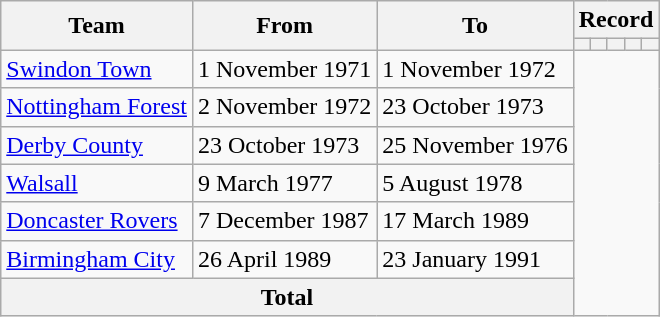<table class=wikitable style="text-align: left">
<tr>
<th rowspan=2>Team</th>
<th rowspan=2>From</th>
<th rowspan=2>To</th>
<th colspan=5>Record</th>
</tr>
<tr>
<th></th>
<th></th>
<th></th>
<th></th>
<th></th>
</tr>
<tr>
<td><a href='#'>Swindon Town</a></td>
<td>1 November 1971</td>
<td>1 November 1972<br></td>
</tr>
<tr>
<td><a href='#'>Nottingham Forest</a></td>
<td>2 November 1972</td>
<td>23 October 1973<br></td>
</tr>
<tr>
<td><a href='#'>Derby County</a></td>
<td>23 October 1973</td>
<td>25 November 1976<br></td>
</tr>
<tr>
<td><a href='#'>Walsall</a></td>
<td>9 March 1977</td>
<td>5 August 1978<br></td>
</tr>
<tr>
<td><a href='#'>Doncaster Rovers</a></td>
<td>7 December 1987</td>
<td>17 March 1989<br></td>
</tr>
<tr>
<td><a href='#'>Birmingham City</a></td>
<td>26 April 1989</td>
<td>23 January 1991<br></td>
</tr>
<tr>
<th colspan=3>Total<br></th>
</tr>
</table>
